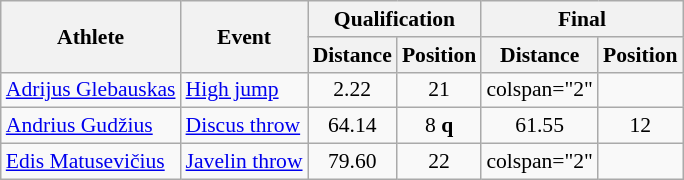<table class="wikitable" style="font-size:90%">
<tr>
<th rowspan="2">Athlete</th>
<th rowspan="2">Event</th>
<th colspan="2">Qualification</th>
<th colspan="2">Final</th>
</tr>
<tr>
<th>Distance</th>
<th>Position</th>
<th>Distance</th>
<th>Position</th>
</tr>
<tr style=text-align:center>
<td style=text-align:left><a href='#'>Adrijus Glebauskas</a></td>
<td style=text-align:left><a href='#'>High jump</a></td>
<td>2.22</td>
<td>21</td>
<td>colspan="2" </td>
</tr>
<tr style=text-align:center>
<td style=text-align:left><a href='#'>Andrius Gudžius</a></td>
<td style=text-align:left><a href='#'>Discus throw</a></td>
<td>64.14</td>
<td>8 <strong>q</strong></td>
<td>61.55</td>
<td>12</td>
</tr>
<tr style=text-align:center>
<td style=text-align:left><a href='#'>Edis Matusevičius</a></td>
<td style=text-align:left><a href='#'>Javelin throw</a></td>
<td>79.60</td>
<td>22</td>
<td>colspan="2" </td>
</tr>
</table>
